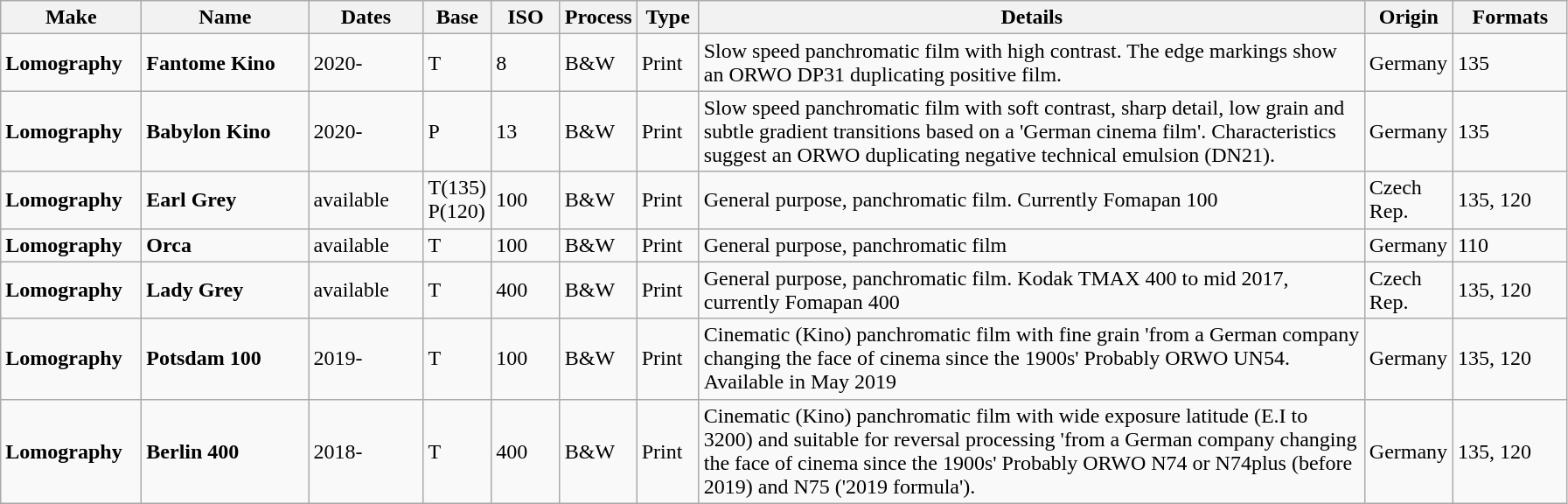<table class="wikitable">
<tr>
<th scope="col" style="width: 100px;">Make</th>
<th scope="col" style="width: 120px;">Name</th>
<th scope="col" style="width: 80px;">Dates</th>
<th scope="col" style="width: 30px;">Base</th>
<th scope="col" style="width: 45px;">ISO</th>
<th scope="col" style="width: 40px;">Process</th>
<th scope="col" style="width: 40px;">Type</th>
<th scope="col" style="width: 500px;">Details</th>
<th scope="col" style="width: 60px;">Origin</th>
<th scope="col" style="width: 80px;">Formats</th>
</tr>
<tr>
<td><strong>Lomography</strong></td>
<td><strong>Fantome Kino</strong></td>
<td>2020-</td>
<td>T</td>
<td>8</td>
<td>B&W</td>
<td>Print</td>
<td>Slow speed panchromatic film with high contrast. The edge markings show an ORWO DP31 duplicating positive film.</td>
<td>Germany</td>
<td>135</td>
</tr>
<tr>
<td><strong>Lomography</strong></td>
<td><strong>Babylon Kino</strong></td>
<td>2020-</td>
<td>P</td>
<td>13</td>
<td>B&W</td>
<td>Print</td>
<td>Slow speed panchromatic film with soft contrast, sharp detail, low grain and subtle gradient transitions based on a 'German cinema film'. Characteristics suggest an ORWO duplicating negative technical emulsion (DN21).</td>
<td>Germany</td>
<td>135</td>
</tr>
<tr>
<td><strong>Lomography</strong></td>
<td><strong>Earl Grey</strong></td>
<td>available</td>
<td>T(135) P(120)</td>
<td>100</td>
<td>B&W</td>
<td>Print</td>
<td>General purpose, panchromatic film. Currently Fomapan 100</td>
<td>Czech Rep.</td>
<td>135, 120</td>
</tr>
<tr>
<td><strong>Lomography</strong></td>
<td><strong>Orca</strong></td>
<td>available</td>
<td>T</td>
<td>100</td>
<td>B&W</td>
<td>Print</td>
<td>General purpose, panchromatic film</td>
<td>Germany</td>
<td>110</td>
</tr>
<tr>
<td><strong>Lomography</strong></td>
<td><strong>Lady Grey</strong></td>
<td>available</td>
<td>T</td>
<td>400</td>
<td>B&W</td>
<td>Print</td>
<td>General purpose, panchromatic film. Kodak TMAX 400 to mid 2017, currently Fomapan 400</td>
<td>Czech Rep.</td>
<td>135, 120</td>
</tr>
<tr>
<td><strong>Lomography</strong></td>
<td><strong>Potsdam 100</strong></td>
<td>2019-</td>
<td>T</td>
<td>100</td>
<td>B&W</td>
<td>Print</td>
<td>Cinematic (Kino) panchromatic film with fine grain 'from a German company changing the face of cinema since the 1900s' Probably ORWO UN54. Available in May 2019</td>
<td>Germany</td>
<td>135, 120</td>
</tr>
<tr>
<td><strong>Lomography</strong></td>
<td><strong>Berlin 400</strong></td>
<td>2018-</td>
<td>T</td>
<td>400</td>
<td>B&W</td>
<td>Print</td>
<td>Cinematic (Kino) panchromatic film with wide exposure latitude (E.I to 3200) and suitable for reversal processing 'from a German company changing the face of cinema since the 1900s' Probably ORWO N74 or N74plus (before 2019) and N75 ('2019 formula').</td>
<td>Germany</td>
<td>135, 120</td>
</tr>
</table>
